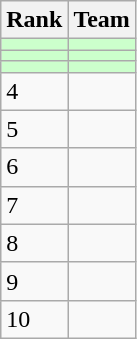<table class="wikitable">
<tr>
<th>Rank</th>
<th>Team</th>
</tr>
<tr bgcolor="#ccffcc">
<td></td>
<td></td>
</tr>
<tr bgcolor="#ccffcc">
<td></td>
<td></td>
</tr>
<tr bgcolor="#ccffcc">
<td></td>
<td></td>
</tr>
<tr>
<td>4</td>
<td></td>
</tr>
<tr>
<td>5</td>
<td></td>
</tr>
<tr>
<td>6</td>
<td></td>
</tr>
<tr>
<td>7</td>
<td></td>
</tr>
<tr>
<td>8</td>
<td></td>
</tr>
<tr>
<td>9</td>
<td></td>
</tr>
<tr>
<td>10</td>
<td></td>
</tr>
</table>
